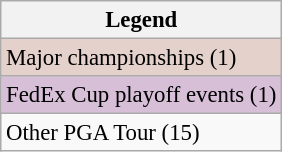<table class="wikitable" style="font-size:95%;">
<tr>
<th>Legend</th>
</tr>
<tr style="background:#e5d1cb;">
<td>Major championships (1)</td>
</tr>
<tr style="background:#D8BFD8;">
<td>FedEx Cup playoff events (1)</td>
</tr>
<tr>
<td>Other PGA Tour (15)</td>
</tr>
</table>
